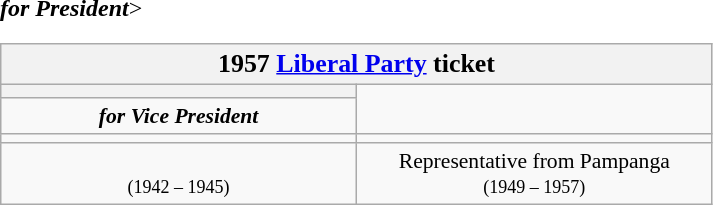<table class=wikitable style="font-size:90%; text-align:center">
<tr>
<th colspan=2><big>1957 <a href='#'>Liberal Party</a> ticket</big></th>
</tr>
<tr>
<th style="width:3em; font-size:135%; background:></th>
<th style="width:3em; font-size:135%; background:></th>
</tr>
<tr style="color:#000; font-size:100%; background:#>
<td style="width:200px;"><strong><em>for President</em></strong></td>
<td style="width:200px;"><strong><em>for Vice President</em></strong></td>
</tr>
<tr <--Do not add a generic image here, that would be forbidden under WP:IPH-->>
<td></td>
<td></td>
</tr>
<tr>
<td style=width:16em><br><small>(1942 – 1945)</small></td>
<td style=width:16em>Representative from Pampanga<br><small>(1949 – 1957)</small></td>
</tr>
</table>
